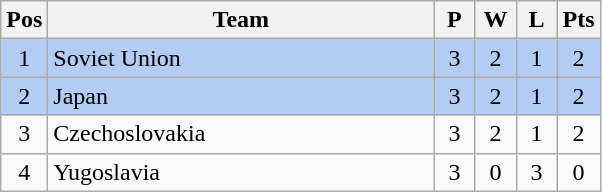<table class="wikitable" style="font-size: 100%">
<tr>
<th width=15>Pos</th>
<th width=250>Team</th>
<th width=20>P</th>
<th width=20>W</th>
<th width=20>L</th>
<th width=20>Pts</th>
</tr>
<tr align=center style="background: #b2ccf4;">
<td>1</td>
<td align="left"> Soviet Union</td>
<td>3</td>
<td>2</td>
<td>1</td>
<td>2</td>
</tr>
<tr align=center style="background: #b2ccf4;">
<td>2</td>
<td align="left"> Japan</td>
<td>3</td>
<td>2</td>
<td>1</td>
<td>2</td>
</tr>
<tr align=center>
<td>3</td>
<td align="left"> Czechoslovakia</td>
<td>3</td>
<td>2</td>
<td>1</td>
<td>2</td>
</tr>
<tr align=center>
<td>4</td>
<td align="left"> Yugoslavia</td>
<td>3</td>
<td>0</td>
<td>3</td>
<td>0</td>
</tr>
</table>
